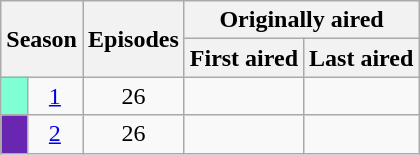<table class="wikitable plainrowheaders" style="text-align:center;">
<tr>
<th colspan="2" rowspan="2">Season</th>
<th rowspan="2">Episodes</th>
<th colspan="2">Originally aired</th>
</tr>
<tr>
<th>First aired</th>
<th>Last aired</th>
</tr>
<tr>
<td style="background: #7fffd4;"></td>
<td><a href='#'>1</a></td>
<td>26</td>
<td></td>
<td></td>
</tr>
<tr>
<td style="background: #6927B1;"></td>
<td><a href='#'>2</a></td>
<td>26</td>
<td></td>
<td></td>
</tr>
</table>
